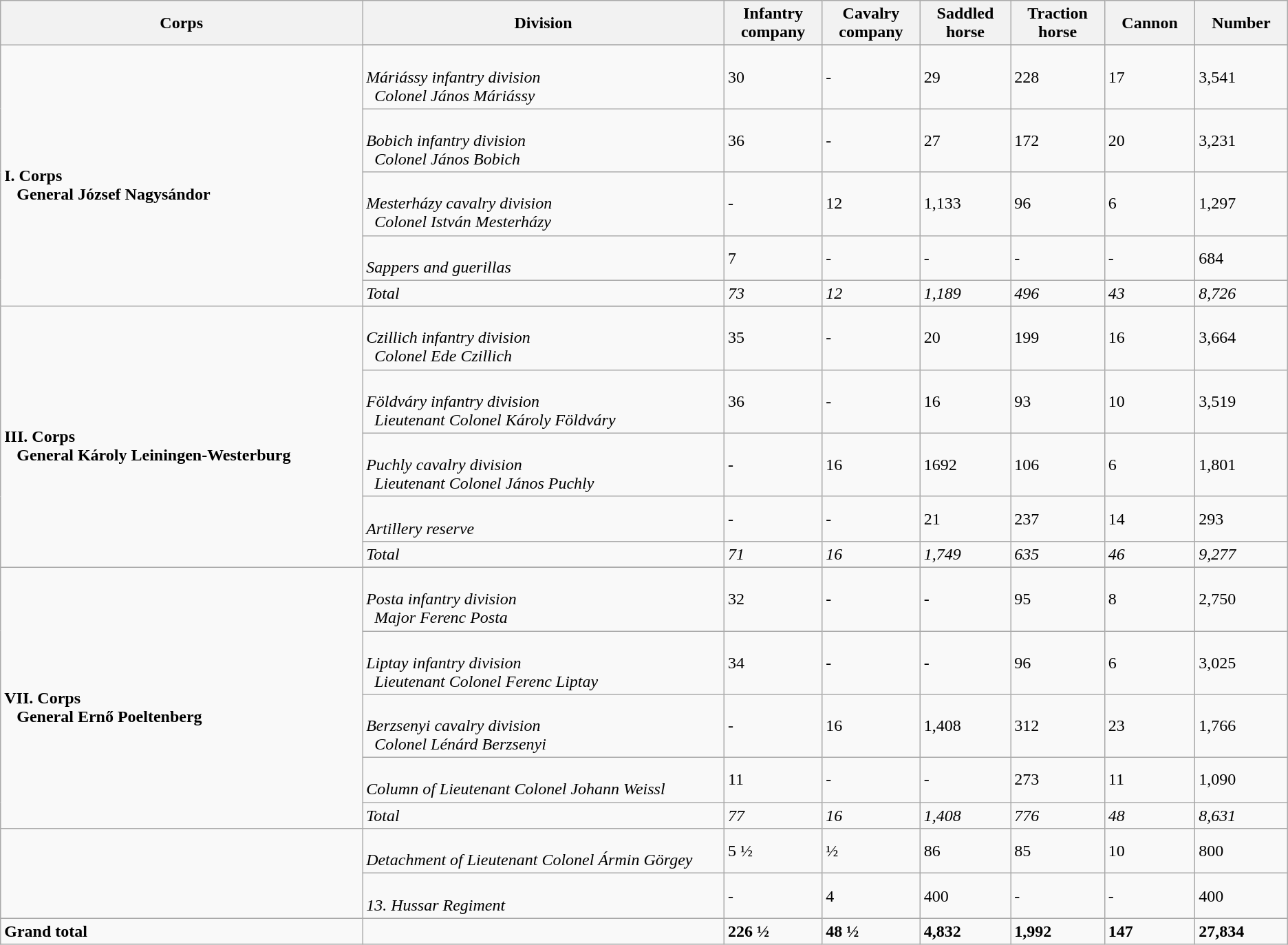<table class="wikitable">
<tr>
<th width=20%>Corps</th>
<th width=20%>Division</th>
<th width=5%>Infantry company</th>
<th width=5%>Cavalry company</th>
<th width=5%>Saddled horse</th>
<th width=5%>Traction horse</th>
<th width=5%>Cannon</th>
<th width=5%>Number</th>
</tr>
<tr>
<td rowspan=6><br><strong>I. Corps</strong>
<br>  
<strong>General József Nagysándor</strong></td>
</tr>
<tr>
<td><br><em>Máriássy infantry division</em>
<br> 
<em>Colonel János Máriássy</em></td>
<td>30</td>
<td>-</td>
<td>29</td>
<td>228</td>
<td>17</td>
<td>3,541</td>
</tr>
<tr>
<td><br><em>Bobich infantry division</em>
<br> 
<em>Colonel János Bobich</em></td>
<td>36</td>
<td>-</td>
<td>27</td>
<td>172</td>
<td>20</td>
<td>3,231</td>
</tr>
<tr>
<td><br><em>Mesterházy cavalry division</em>
<br> 
<em>Colonel István Mesterházy</em></td>
<td>-</td>
<td>12</td>
<td>1,133</td>
<td>96</td>
<td>6</td>
<td>1,297</td>
</tr>
<tr>
<td><br><em>Sappers and guerillas</em></td>
<td>7</td>
<td>-</td>
<td>-</td>
<td>-</td>
<td>-</td>
<td>684</td>
</tr>
<tr>
<td><em>Total</em></td>
<td><em>73</em></td>
<td><em>12</em></td>
<td><em>1,189</em></td>
<td><em>496</em></td>
<td><em>43</em></td>
<td><em>8,726</em></td>
</tr>
<tr>
<td rowspan=6><br><strong>III. Corps</strong>
<br>  
<strong>General Károly Leiningen-Westerburg</strong></td>
</tr>
<tr>
<td><br><em>Czillich infantry division</em>
<br> 
<em>Colonel Ede Czillich</em></td>
<td>35</td>
<td>-</td>
<td>20</td>
<td>199</td>
<td>16</td>
<td>3,664</td>
</tr>
<tr>
<td><br><em>Földváry infantry division</em>
<br> 
<em>Lieutenant Colonel Károly Földváry</em></td>
<td>36</td>
<td>-</td>
<td>16</td>
<td>93</td>
<td>10</td>
<td>3,519</td>
</tr>
<tr>
<td><br><em>Puchly cavalry division</em>
<br> 
<em>Lieutenant Colonel János Puchly</em></td>
<td>-</td>
<td>16</td>
<td>1692</td>
<td>106</td>
<td>6</td>
<td>1,801</td>
</tr>
<tr>
<td><br><em>Artillery reserve</em></td>
<td>-</td>
<td>-</td>
<td>21</td>
<td>237</td>
<td>14</td>
<td>293</td>
</tr>
<tr>
<td><em>Total</em></td>
<td><em>71</em></td>
<td><em>16</em></td>
<td><em>1,749</em></td>
<td><em>635</em></td>
<td><em>46</em></td>
<td><em>9,277</em></td>
</tr>
<tr>
<td rowspan=6><br><strong>VII. Corps</strong>
<br>  
<strong>General Ernő Poeltenberg</strong></td>
</tr>
<tr>
<td><br><em>Posta infantry division</em>
<br> 
<em>Major Ferenc Posta</em></td>
<td>32</td>
<td>-</td>
<td>-</td>
<td>95</td>
<td>8</td>
<td>2,750</td>
</tr>
<tr>
<td><br><em>Liptay infantry division</em>
<br> 
<em>Lieutenant Colonel Ferenc Liptay</em></td>
<td>34</td>
<td>-</td>
<td>-</td>
<td>96</td>
<td>6</td>
<td>3,025</td>
</tr>
<tr>
<td><br><em>Berzsenyi cavalry division</em>
<br> 
<em>Colonel Lénárd Berzsenyi</em></td>
<td>-</td>
<td>16</td>
<td>1,408</td>
<td>312</td>
<td>23</td>
<td>1,766</td>
</tr>
<tr>
<td><br><em>Column of Lieutenant Colonel Johann Weissl</em></td>
<td>11</td>
<td>-</td>
<td>-</td>
<td>273</td>
<td>11</td>
<td>1,090</td>
</tr>
<tr>
<td><em>Total</em></td>
<td><em>77</em></td>
<td><em>16</em></td>
<td><em>1,408</em></td>
<td><em>776</em></td>
<td><em>48</em></td>
<td><em>8,631</em></td>
</tr>
<tr>
<td rowspan=2></td>
<td><br><em>Detachment of Lieutenant Colonel Ármin Görgey</em></td>
<td>5 ½</td>
<td>½</td>
<td>86</td>
<td>85</td>
<td>10</td>
<td>800</td>
</tr>
<tr>
<td rowspan=1><br><em>13. Hussar Regiment</em></td>
<td>-</td>
<td>4</td>
<td>400</td>
<td>-</td>
<td>-</td>
<td>400</td>
</tr>
<tr>
<td><strong>Grand total</strong></td>
<td></td>
<td><strong>226 ½</strong></td>
<td><strong>48 ½</strong></td>
<td><strong>4,832</strong></td>
<td><strong>1,992</strong></td>
<td><strong>147</strong></td>
<td><strong>27,834</strong></td>
</tr>
</table>
